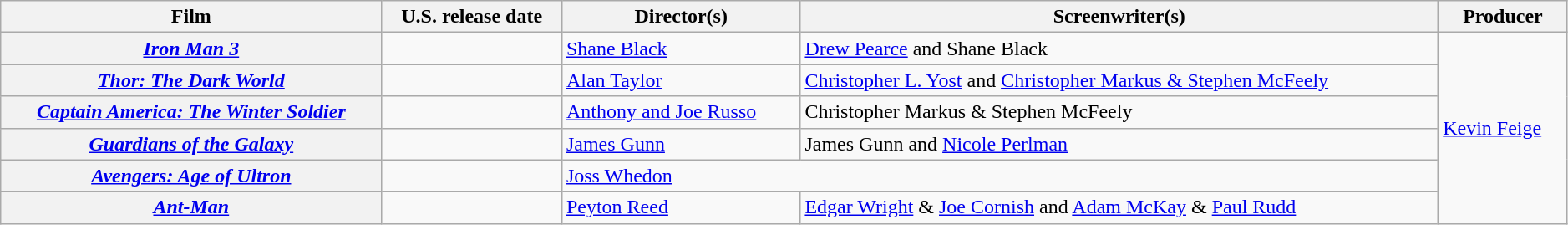<table class="wikitable plainrowheaders defaultcenter col2left" style="width: 99%;">
<tr>
<th scope="col">Film</th>
<th scope="col">U.S. release date</th>
<th scope="col">Director(s)</th>
<th scope="col">Screenwriter(s)</th>
<th scope="col">Producer</th>
</tr>
<tr>
<th scope="row"><em><a href='#'>Iron Man 3</a></em></th>
<td></td>
<td><a href='#'>Shane Black</a></td>
<td><a href='#'>Drew Pearce</a> and Shane Black</td>
<td rowspan="6"><a href='#'>Kevin Feige</a></td>
</tr>
<tr>
<th scope="row"><em><a href='#'>Thor: The Dark World</a></em></th>
<td></td>
<td><a href='#'>Alan Taylor</a></td>
<td><a href='#'>Christopher L. Yost</a> and <a href='#'>Christopher Markus & Stephen McFeely</a></td>
</tr>
<tr>
<th scope="row"><em><a href='#'>Captain America: The Winter Soldier</a></em></th>
<td></td>
<td><a href='#'>Anthony and Joe Russo</a></td>
<td>Christopher Markus & Stephen McFeely</td>
</tr>
<tr>
<th scope="row"><em><a href='#'>Guardians of the Galaxy</a></em></th>
<td></td>
<td><a href='#'>James Gunn</a></td>
<td>James Gunn and <a href='#'>Nicole Perlman</a></td>
</tr>
<tr>
<th scope="row"><em><a href='#'>Avengers: Age of Ultron</a></em></th>
<td></td>
<td colspan="2"><a href='#'>Joss Whedon</a></td>
</tr>
<tr>
<th scope="row"><em><a href='#'>Ant-Man</a></em></th>
<td></td>
<td><a href='#'>Peyton Reed</a></td>
<td><a href='#'>Edgar Wright</a> & <a href='#'>Joe Cornish</a> and <a href='#'>Adam McKay</a> & <a href='#'>Paul Rudd</a></td>
</tr>
</table>
